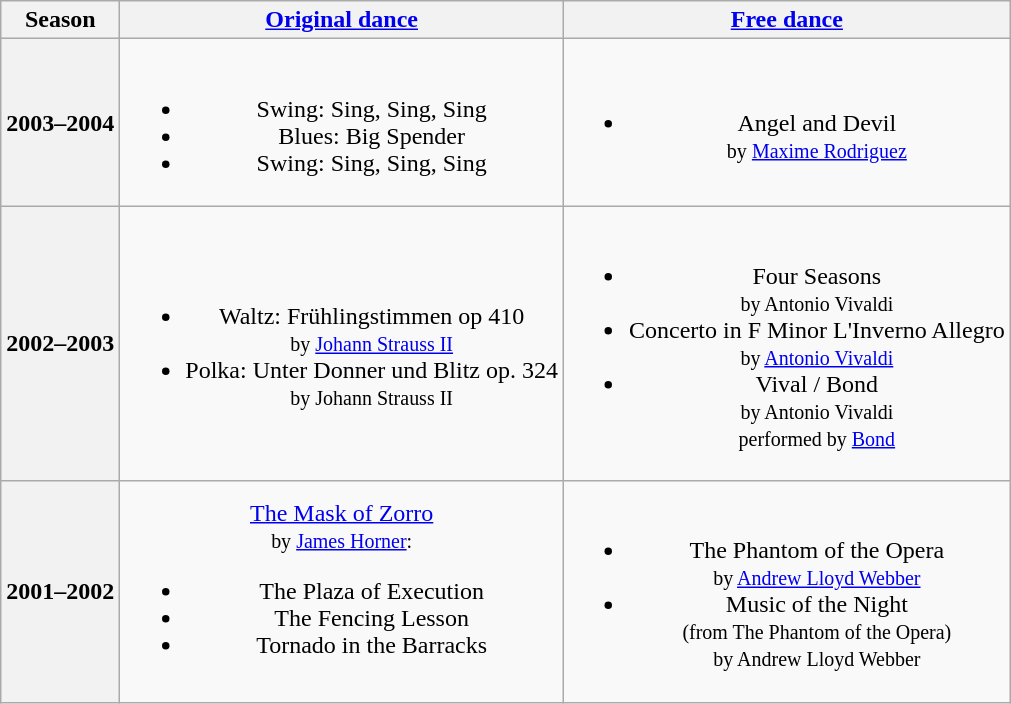<table class=wikitable style=text-align:center>
<tr>
<th>Season</th>
<th><a href='#'>Original dance</a></th>
<th><a href='#'>Free dance</a></th>
</tr>
<tr>
<th>2003–2004 <br> </th>
<td><br><ul><li>Swing: Sing, Sing, Sing</li><li>Blues: Big Spender</li><li>Swing: Sing, Sing, Sing</li></ul></td>
<td><br><ul><li>Angel and Devil <br><small> by <a href='#'>Maxime Rodriguez</a> </small></li></ul></td>
</tr>
<tr>
<th>2002–2003 <br> </th>
<td><br><ul><li>Waltz: Frühlingstimmen op 410 <br><small> by <a href='#'>Johann Strauss II</a> </small></li><li>Polka: Unter Donner und Blitz op. 324 <br><small> by Johann Strauss II </small></li></ul></td>
<td><br><ul><li>Four Seasons <br><small> by Antonio Vivaldi </small></li><li>Concerto in F Minor L'Inverno Allegro <br><small> by <a href='#'>Antonio Vivaldi</a> </small></li><li>Vival / Bond <br><small> by Antonio Vivaldi <br> performed by <a href='#'>Bond</a> </small></li></ul></td>
</tr>
<tr>
<th>2001–2002 <br> </th>
<td><a href='#'>The Mask of Zorro</a> <br><small> by <a href='#'>James Horner</a>: </small><br><ul><li>The Plaza of Execution</li><li>The Fencing Lesson</li><li>Tornado in the Barracks</li></ul></td>
<td><br><ul><li>The Phantom of the Opera <br><small> by <a href='#'>Andrew Lloyd Webber</a> </small></li><li>Music of the Night <br><small> (from The Phantom of the Opera) <br> by Andrew Lloyd Webber </small></li></ul></td>
</tr>
</table>
